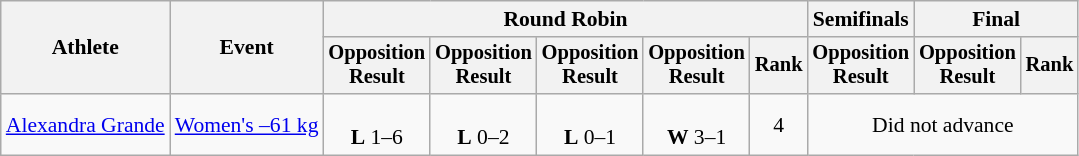<table class="wikitable" style="font-size:90%">
<tr>
<th rowspan=2>Athlete</th>
<th rowspan=2>Event</th>
<th colspan=5>Round Robin</th>
<th>Semifinals</th>
<th colspan=2>Final</th>
</tr>
<tr style="font-size:95%">
<th>Opposition<br>Result</th>
<th>Opposition<br>Result</th>
<th>Opposition<br>Result</th>
<th>Opposition<br>Result</th>
<th>Rank</th>
<th>Opposition<br>Result</th>
<th>Opposition<br>Result</th>
<th>Rank</th>
</tr>
<tr align=center>
<td align=left><a href='#'>Alexandra Grande</a></td>
<td align=left><a href='#'>Women's –61 kg</a></td>
<td><br><strong>L</strong> 1–6</td>
<td><br><strong>L</strong> 0–2</td>
<td><br><strong>L</strong> 0–1</td>
<td><br><strong>W</strong> 3–1</td>
<td>4</td>
<td colspan=3>Did not advance</td>
</tr>
</table>
